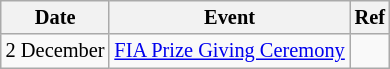<table class="wikitable" style="font-size: 85%">
<tr>
<th>Date</th>
<th>Event</th>
<th>Ref</th>
</tr>
<tr>
<td>2 December</td>
<td><a href='#'>FIA Prize Giving Ceremony</a></td>
<td></td>
</tr>
</table>
